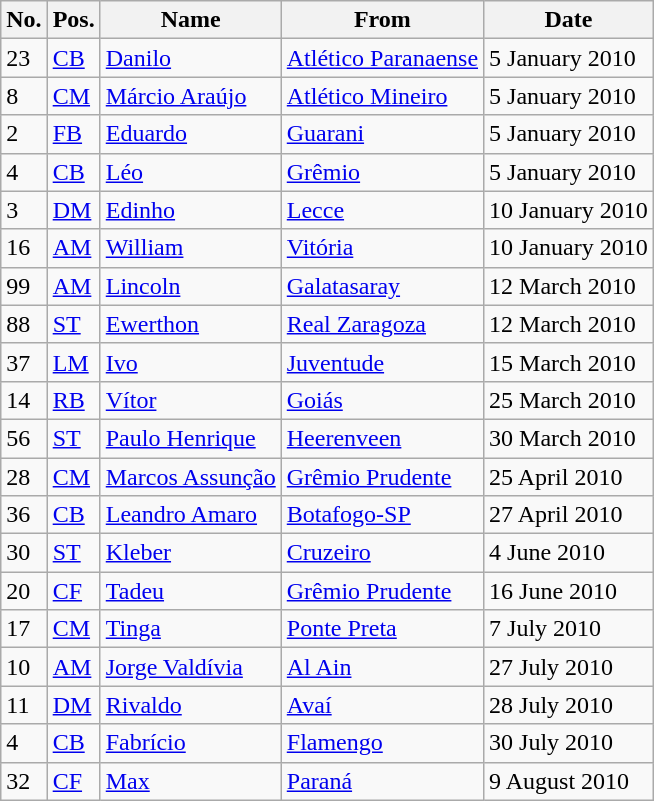<table class="wikitable">
<tr>
<th>No.</th>
<th>Pos.</th>
<th>Name</th>
<th>From</th>
<th>Date</th>
</tr>
<tr>
<td>23</td>
<td><a href='#'>CB</a></td>
<td> <a href='#'>Danilo</a></td>
<td> <a href='#'>Atlético Paranaense</a></td>
<td>5 January 2010</td>
</tr>
<tr>
<td>8</td>
<td><a href='#'>CM</a></td>
<td> <a href='#'>Márcio Araújo</a></td>
<td> <a href='#'>Atlético Mineiro</a></td>
<td>5 January 2010</td>
</tr>
<tr>
<td>2</td>
<td><a href='#'>FB</a></td>
<td> <a href='#'>Eduardo</a></td>
<td> <a href='#'>Guarani</a></td>
<td>5 January 2010</td>
</tr>
<tr>
<td>4</td>
<td><a href='#'>CB</a></td>
<td> <a href='#'>Léo</a></td>
<td> <a href='#'>Grêmio</a></td>
<td>5 January 2010</td>
</tr>
<tr>
<td>3</td>
<td><a href='#'>DM</a></td>
<td> <a href='#'>Edinho</a></td>
<td> <a href='#'>Lecce</a></td>
<td>10 January 2010</td>
</tr>
<tr>
<td>16</td>
<td><a href='#'>AM</a></td>
<td> <a href='#'>William</a></td>
<td> <a href='#'>Vitória</a></td>
<td>10 January 2010</td>
</tr>
<tr>
<td>99</td>
<td><a href='#'>AM</a></td>
<td> <a href='#'>Lincoln</a></td>
<td> <a href='#'>Galatasaray</a></td>
<td>12 March 2010</td>
</tr>
<tr>
<td>88</td>
<td><a href='#'>ST</a></td>
<td> <a href='#'>Ewerthon</a></td>
<td> <a href='#'>Real Zaragoza</a></td>
<td>12 March 2010</td>
</tr>
<tr>
<td>37</td>
<td><a href='#'>LM</a></td>
<td> <a href='#'>Ivo</a></td>
<td> <a href='#'>Juventude</a></td>
<td>15 March 2010</td>
</tr>
<tr>
<td>14</td>
<td><a href='#'>RB</a></td>
<td> <a href='#'>Vítor</a></td>
<td> <a href='#'>Goiás</a></td>
<td>25 March 2010</td>
</tr>
<tr>
<td>56</td>
<td><a href='#'>ST</a></td>
<td> <a href='#'>Paulo Henrique</a></td>
<td> <a href='#'>Heerenveen</a></td>
<td>30 March 2010</td>
</tr>
<tr>
<td>28</td>
<td><a href='#'>CM</a></td>
<td> <a href='#'>Marcos Assunção</a></td>
<td> <a href='#'>Grêmio Prudente</a></td>
<td>25 April 2010</td>
</tr>
<tr>
<td>36</td>
<td><a href='#'>CB</a></td>
<td> <a href='#'>Leandro Amaro</a></td>
<td> <a href='#'>Botafogo-SP</a></td>
<td>27 April 2010</td>
</tr>
<tr>
<td>30</td>
<td><a href='#'>ST</a></td>
<td> <a href='#'>Kleber</a></td>
<td> <a href='#'>Cruzeiro</a></td>
<td>4 June 2010</td>
</tr>
<tr>
<td>20</td>
<td><a href='#'>CF</a></td>
<td> <a href='#'>Tadeu</a></td>
<td> <a href='#'>Grêmio Prudente</a></td>
<td>16 June 2010</td>
</tr>
<tr>
<td>17</td>
<td><a href='#'>CM</a></td>
<td> <a href='#'>Tinga</a></td>
<td> <a href='#'>Ponte Preta</a></td>
<td>7 July 2010</td>
</tr>
<tr>
<td>10</td>
<td><a href='#'>AM</a></td>
<td> <a href='#'>Jorge Valdívia</a></td>
<td> <a href='#'>Al Ain</a></td>
<td>27 July 2010</td>
</tr>
<tr>
<td>11</td>
<td><a href='#'>DM</a></td>
<td> <a href='#'>Rivaldo</a></td>
<td> <a href='#'>Avaí</a></td>
<td>28 July 2010</td>
</tr>
<tr>
<td>4</td>
<td><a href='#'>CB</a></td>
<td> <a href='#'>Fabrício</a></td>
<td> <a href='#'>Flamengo</a></td>
<td>30 July 2010</td>
</tr>
<tr>
<td>32</td>
<td><a href='#'>CF</a></td>
<td> <a href='#'>Max</a></td>
<td> <a href='#'>Paraná</a></td>
<td>9 August 2010</td>
</tr>
</table>
